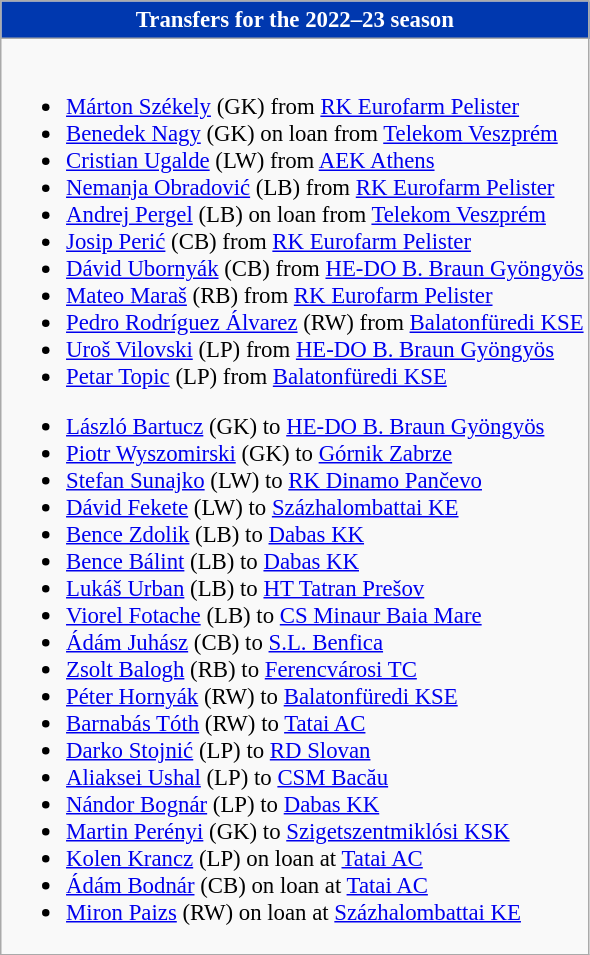<table class="wikitable collapsible collapsed" style="font-size:95%">
<tr>
<th style="color:#FFFFFF; background:#0038af"> <strong>Transfers for the 2022–23 season</strong></th>
</tr>
<tr>
<td><br>
<ul><li> <a href='#'>Márton Székely</a> (GK) from  <a href='#'>RK Eurofarm Pelister</a></li><li> <a href='#'>Benedek Nagy</a> (GK) on loan from  <a href='#'>Telekom Veszprém</a></li><li> <a href='#'>Cristian Ugalde</a> (LW) from  <a href='#'>AEK Athens</a></li><li> <a href='#'>Nemanja Obradović</a> (LB) from  <a href='#'>RK Eurofarm Pelister</a></li><li> <a href='#'>Andrej Pergel</a> (LB) on loan from  <a href='#'>Telekom Veszprém</a></li><li> <a href='#'>Josip Perić</a> (CB) from  <a href='#'>RK Eurofarm Pelister</a></li><li> <a href='#'>Dávid Ubornyák</a> (CB) from  <a href='#'>HE-DO B. Braun Gyöngyös</a></li><li> <a href='#'>Mateo Maraš</a> (RB) from  <a href='#'>RK Eurofarm Pelister</a></li><li> <a href='#'>Pedro Rodríguez Álvarez</a> (RW) from  <a href='#'>Balatonfüredi KSE</a></li><li> <a href='#'>Uroš Vilovski</a> (LP) from  <a href='#'>HE-DO B. Braun Gyöngyös</a></li><li> <a href='#'>Petar Topic</a> (LP) from  <a href='#'>Balatonfüredi KSE</a></li></ul><ul><li> <a href='#'>László Bartucz</a> (GK) to  <a href='#'>HE-DO B. Braun Gyöngyös</a></li><li> <a href='#'>Piotr Wyszomirski</a> (GK) to  <a href='#'>Górnik Zabrze</a></li><li> <a href='#'>Stefan Sunajko</a> (LW) to  <a href='#'>RK Dinamo Pančevo</a></li><li> <a href='#'>Dávid Fekete</a> (LW) to  <a href='#'>Százhalombattai KE</a></li><li> <a href='#'>Bence Zdolik</a> (LB) to  <a href='#'>Dabas KK</a></li><li> <a href='#'>Bence Bálint</a> (LB) to  <a href='#'>Dabas KK</a></li><li> <a href='#'>Lukáš Urban</a> (LB) to  <a href='#'>HT Tatran Prešov</a></li><li> <a href='#'>Viorel Fotache</a> (LB) to  <a href='#'>CS Minaur Baia Mare</a></li><li> <a href='#'>Ádám Juhász</a> (CB) to  <a href='#'>S.L. Benfica</a></li><li> <a href='#'>Zsolt Balogh</a> (RB) to  <a href='#'>Ferencvárosi TC</a></li><li> <a href='#'>Péter Hornyák</a> (RW) to  <a href='#'>Balatonfüredi KSE</a></li><li> <a href='#'>Barnabás Tóth</a> (RW) to  <a href='#'>Tatai AC</a></li><li> <a href='#'>Darko Stojnić</a> (LP) to  <a href='#'>RD Slovan</a></li><li> <a href='#'>Aliaksei Ushal</a> (LP) to  <a href='#'>CSM Bacău</a></li><li> <a href='#'>Nándor Bognár</a> (LP) to  <a href='#'>Dabas KK</a></li><li> <a href='#'>Martin Perényi</a> (GK) to  <a href='#'>Szigetszentmiklósi KSK</a></li><li> <a href='#'>Kolen Krancz</a> (LP) on loan at  <a href='#'>Tatai AC</a></li><li> <a href='#'>Ádám Bodnár</a> (CB) on loan at  <a href='#'>Tatai AC</a></li><li> <a href='#'>Miron Paizs</a> (RW) on loan at  <a href='#'>Százhalombattai KE</a></li></ul></td>
</tr>
</table>
